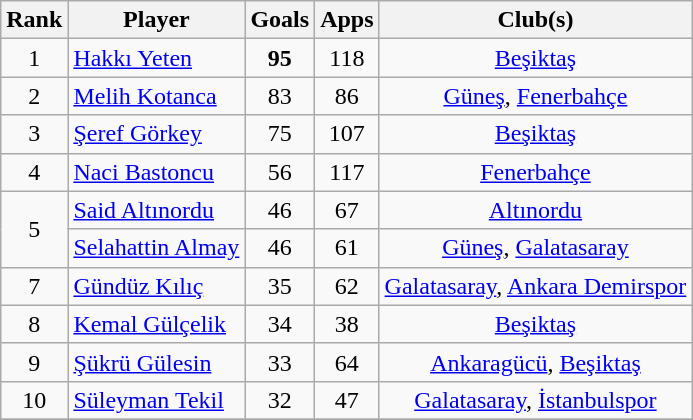<table class="wikitable" style="text-align:center;margin-left:1em;float:left">
<tr>
<th>Rank</th>
<th>Player</th>
<th>Goals</th>
<th>Apps</th>
<th>Club(s)</th>
</tr>
<tr>
<td>1</td>
<td style="text-align:left;"><a href='#'>Hakkı Yeten</a></td>
<td><strong>95</strong></td>
<td>118</td>
<td><a href='#'>Beşiktaş</a></td>
</tr>
<tr>
<td>2</td>
<td style="text-align:left;"><a href='#'>Melih Kotanca</a></td>
<td>83</td>
<td>86</td>
<td><a href='#'>Güneş</a>, <a href='#'>Fenerbahçe</a></td>
</tr>
<tr>
<td>3</td>
<td style="text-align:left;"><a href='#'>Şeref Görkey</a></td>
<td>75</td>
<td>107</td>
<td><a href='#'>Beşiktaş</a></td>
</tr>
<tr>
<td>4</td>
<td style="text-align:left;"><a href='#'>Naci Bastoncu</a></td>
<td>56</td>
<td>117</td>
<td><a href='#'>Fenerbahçe</a></td>
</tr>
<tr>
<td rowspan=2>5</td>
<td style="text-align:left;"><a href='#'>Said Altınordu</a></td>
<td>46</td>
<td>67</td>
<td><a href='#'>Altınordu</a></td>
</tr>
<tr>
<td style="text-align:left;"><a href='#'>Selahattin Almay</a></td>
<td>46</td>
<td>61</td>
<td><a href='#'>Güneş</a>, <a href='#'>Galatasaray</a></td>
</tr>
<tr>
<td>7</td>
<td style="text-align:left;"><a href='#'>Gündüz Kılıç</a></td>
<td>35</td>
<td>62</td>
<td><a href='#'>Galatasaray</a>, <a href='#'>Ankara Demirspor</a></td>
</tr>
<tr>
<td>8</td>
<td style="text-align:left;"><a href='#'>Kemal Gülçelik</a></td>
<td>34</td>
<td>38</td>
<td><a href='#'>Beşiktaş</a></td>
</tr>
<tr>
<td>9</td>
<td style="text-align:left;"><a href='#'>Şükrü Gülesin</a></td>
<td>33</td>
<td>64</td>
<td><a href='#'>Ankaragücü</a>, <a href='#'>Beşiktaş</a></td>
</tr>
<tr>
<td>10</td>
<td style="text-align:left;"><a href='#'>Süleyman Tekil</a></td>
<td>32</td>
<td>47</td>
<td><a href='#'>Galatasaray</a>, <a href='#'>İstanbulspor</a></td>
</tr>
<tr>
</tr>
</table>
